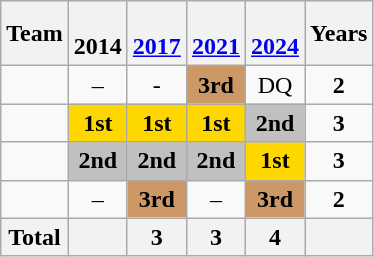<table class="wikitable " style="text-align:center">
<tr>
<th>Team</th>
<th><br>2014</th>
<th><br><a href='#'>2017</a></th>
<th><br><a href='#'>2021</a></th>
<th><br><a href='#'>2024</a></th>
<th>Years</th>
</tr>
<tr>
<td align=left></td>
<td>–</td>
<td>-</td>
<td bgcolor="cc9966"><strong>3rd</strong></td>
<td>DQ</td>
<td><strong>2</strong></td>
</tr>
<tr>
<td align=left></td>
<td bgcolor="gold"><strong>1st</strong></td>
<td bgcolor="gold"><strong>1st</strong></td>
<td bgcolor=gold><strong>1st</strong></td>
<td bgcolor=silver><strong>2nd</strong></td>
<td><strong>3</strong></td>
</tr>
<tr>
<td align=left></td>
<td bgcolor="silver"><strong>2nd</strong></td>
<td bgcolor="silver"><strong>2nd</strong></td>
<td bgcolor=silver><strong>2nd</strong></td>
<td bgcolor=gold><strong>1st</strong></td>
<td><strong>3</strong></td>
</tr>
<tr>
<td align=left></td>
<td>–</td>
<td bgcolor="cc9966"><strong>3rd</strong></td>
<td>–</td>
<td bgcolor=cc9966><strong>3rd</strong></td>
<td><strong>2</strong></td>
</tr>
<tr>
<th>Total</th>
<th></th>
<th>3</th>
<th>3</th>
<th>4</th>
<th></th>
</tr>
</table>
